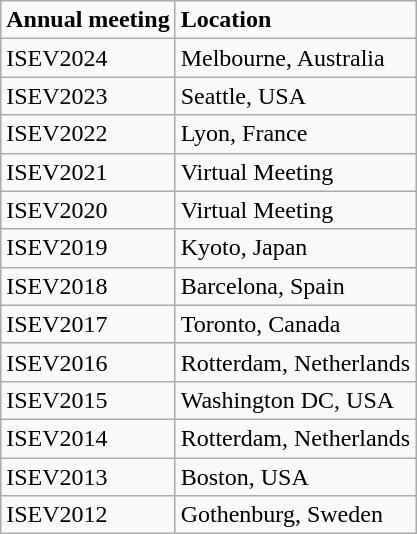<table class="wikitable">
<tr>
<td><strong>Annual meeting</strong></td>
<td><strong>Location</strong></td>
</tr>
<tr>
<td>ISEV2024</td>
<td>Melbourne, Australia</td>
</tr>
<tr>
<td>ISEV2023</td>
<td>Seattle, USA</td>
</tr>
<tr>
<td>ISEV2022</td>
<td>Lyon, France</td>
</tr>
<tr>
<td>ISEV2021</td>
<td>Virtual Meeting</td>
</tr>
<tr>
<td>ISEV2020</td>
<td>Virtual Meeting</td>
</tr>
<tr>
<td>ISEV2019</td>
<td>Kyoto, Japan</td>
</tr>
<tr>
<td>ISEV2018</td>
<td>Barcelona, Spain</td>
</tr>
<tr>
<td>ISEV2017</td>
<td>Toronto, Canada</td>
</tr>
<tr>
<td>ISEV2016</td>
<td>Rotterdam, Netherlands</td>
</tr>
<tr>
<td>ISEV2015</td>
<td>Washington DC, USA</td>
</tr>
<tr>
<td>ISEV2014</td>
<td>Rotterdam, Netherlands</td>
</tr>
<tr>
<td>ISEV2013</td>
<td>Boston, USA</td>
</tr>
<tr>
<td>ISEV2012</td>
<td>Gothenburg, Sweden</td>
</tr>
</table>
